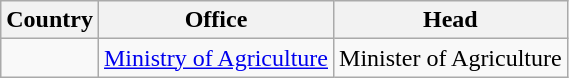<table class="wikitable">
<tr>
<th>Country</th>
<th>Office</th>
<th>Head</th>
</tr>
<tr>
<td></td>
<td><a href='#'>Ministry of Agriculture</a></td>
<td>Minister of Agriculture</td>
</tr>
</table>
